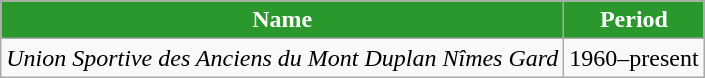<table class="wikitable" style="text-align: left">
<tr>
<th style="color:white; background:#2b982d">Name</th>
<th style="color:white; background:#2b982d">Period</th>
</tr>
<tr>
<td align=left><em>Union Sportive des Anciens du Mont Duplan Nîmes Gard</em></td>
<td>1960–present</td>
</tr>
</table>
